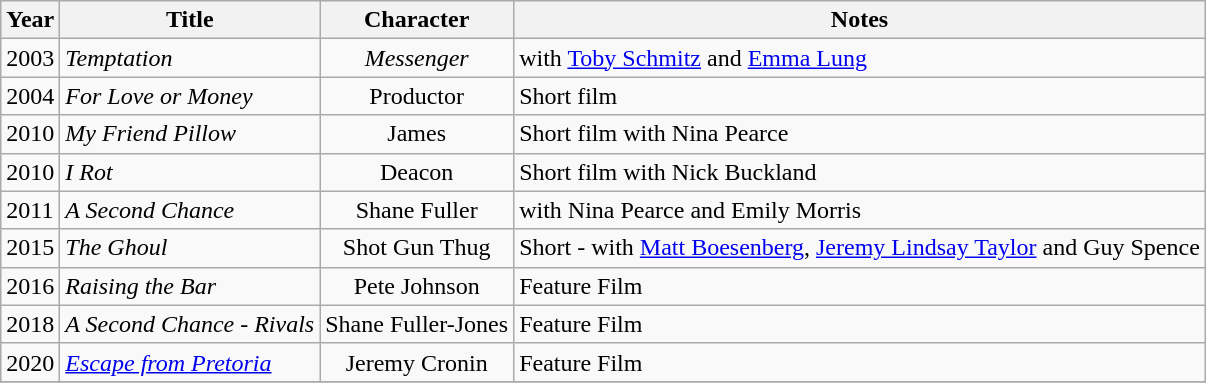<table class="wikitable sortable">
<tr>
<th>Year</th>
<th>Title</th>
<th>Character</th>
<th>Notes</th>
</tr>
<tr>
<td>2003</td>
<td><em>Temptation</em></td>
<td style="text-align:center;"><em>Messenger</em></td>
<td>with <a href='#'>Toby Schmitz</a> and <a href='#'>Emma Lung</a></td>
</tr>
<tr>
<td>2004</td>
<td><em>For Love or Money</em></td>
<td style="text-align:center;">Productor</td>
<td>Short film</td>
</tr>
<tr>
<td>2010</td>
<td><em>My Friend Pillow</em></td>
<td style="text-align:center;">James</td>
<td>Short film with Nina Pearce</td>
</tr>
<tr>
<td>2010</td>
<td><em>I Rot</em></td>
<td style="text-align:center;">Deacon</td>
<td>Short film with Nick Buckland</td>
</tr>
<tr>
<td>2011</td>
<td><em>A Second Chance</em></td>
<td style="text-align:center;">Shane Fuller</td>
<td>with Nina Pearce and Emily Morris</td>
</tr>
<tr>
<td>2015</td>
<td><em>The Ghoul</em></td>
<td style="text-align:center;">Shot Gun Thug</td>
<td>Short - with <a href='#'>Matt Boesenberg</a>, <a href='#'>Jeremy Lindsay Taylor</a> and Guy Spence</td>
</tr>
<tr>
<td>2016</td>
<td><em>Raising the Bar</em></td>
<td style="text-align:center;">Pete Johnson</td>
<td>Feature Film</td>
</tr>
<tr>
<td>2018</td>
<td><em>A Second Chance - Rivals</em></td>
<td style="text-align:center;">Shane Fuller-Jones</td>
<td>Feature Film</td>
</tr>
<tr>
<td>2020</td>
<td><em><a href='#'>Escape from Pretoria</a></em></td>
<td style="text-align:center;">Jeremy Cronin</td>
<td>Feature Film</td>
</tr>
<tr>
</tr>
</table>
